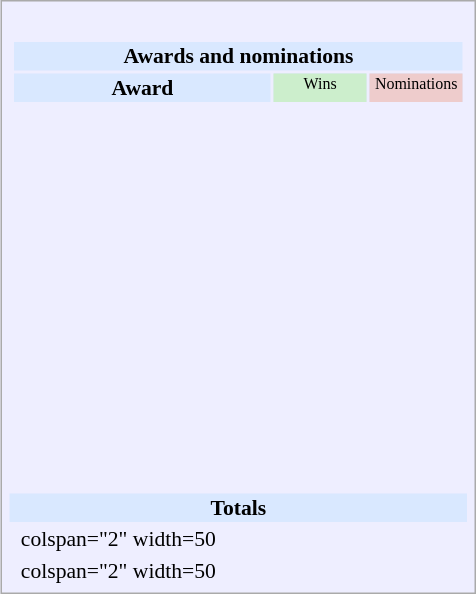<table class="infobox" style="width:22em; text-align:left; font-size:90%; vertical-align:middle; background:#eef;">
<tr style="background:white;">
</tr>
<tr>
<td colspan="3"><br><table class="collapsible collapsed" style="width:100%;">
<tr>
<th colspan="3" style="background:#d9e8ff; text-align:center;">Awards and nominations</th>
</tr>
<tr style="background:#d9e8ff; text-align:center;">
<th style="vertical-align: middle;">Award</th>
<td style="background:#cec; font-size:8pt; width:60px;">Wins</td>
<td style="background:#ecc; font-size:8pt; width:60px;">Nominations</td>
</tr>
<tr>
<td style="text-align:center;"><br></td>
<td></td>
<td></td>
</tr>
<tr>
<td style="text-align:center;"><br></td>
<td></td>
<td></td>
</tr>
<tr>
<td style="text-align:center;"><br></td>
<td></td>
<td></td>
</tr>
<tr>
<td style="text-align:center;"><br></td>
<td></td>
<td></td>
</tr>
<tr>
<td style="text-align:center;"><br></td>
<td></td>
<td></td>
</tr>
<tr>
<td style="text-align:center;"><br></td>
<td></td>
<td></td>
</tr>
<tr>
<td style="text-align:center;"><br></td>
<td></td>
<td></td>
</tr>
<tr>
<td style="text-align:center;"><br></td>
<td></td>
<td></td>
</tr>
<tr>
<td style="text-align:center;"><br></td>
<td></td>
<td></td>
</tr>
<tr>
<td style="text-align:center;"><br></td>
<td></td>
<td></td>
</tr>
<tr>
<td style="text-align:center;"><br></td>
<td></td>
<td></td>
</tr>
<tr>
<td style="text-align:center;"><br></td>
<td></td>
<td></td>
</tr>
<tr>
</tr>
</table>
</td>
</tr>
<tr>
</tr>
<tr style="background:#d9e8ff;">
<td colspan="3" style="text-align:center;"><strong>Totals</strong></td>
</tr>
<tr>
<td></td>
<td>colspan="2" width=50 </td>
</tr>
<tr>
<td></td>
<td>colspan="2" width=50 </td>
</tr>
</table>
